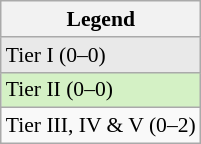<table class=wikitable style="font-size:90%">
<tr>
<th>Legend</th>
</tr>
<tr>
<td style="background:#e9e9e9;">Tier I (0–0)</td>
</tr>
<tr>
<td style="background:#d4f1c5;">Tier II (0–0)</td>
</tr>
<tr>
<td>Tier III, IV & V (0–2)</td>
</tr>
</table>
